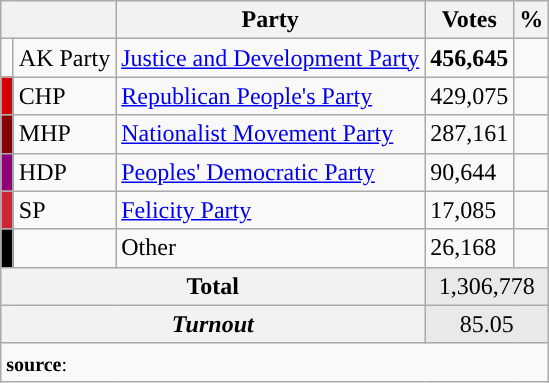<table class="wikitable">
<tr>
<th colspan="2" align="center"></th>
<th align="center">Party</th>
<th align="center">Votes</th>
<th align="center">%</th>
</tr>
<tr align="left">
<td></td>
<td>AK Party</td>
<td><a href='#'>Justice and Development Party</a></td>
<td><strong>456,645</strong></td>
<td><strong></strong></td>
</tr>
<tr align="left">
<td bgcolor="#d50000" width="1"></td>
<td>CHP</td>
<td><a href='#'>Republican People's Party</a></td>
<td>429,075</td>
<td></td>
</tr>
<tr align="left">
<td bgcolor="#870000" width="1"></td>
<td>MHP</td>
<td><a href='#'>Nationalist Movement Party</a></td>
<td>287,161</td>
<td></td>
</tr>
<tr align="left">
<td bgcolor="#91007B" width="1"></td>
<td>HDP</td>
<td><a href='#'>Peoples' Democratic Party</a></td>
<td>90,644</td>
<td></td>
</tr>
<tr align="left">
<td bgcolor="#D02433" width="1"></td>
<td>SP</td>
<td><a href='#'>Felicity Party</a></td>
<td>17,085</td>
<td></td>
</tr>
<tr align="left">
<td bgcolor=" " width="1"></td>
<td></td>
<td>Other</td>
<td>26,168</td>
<td></td>
</tr>
<tr align="left" style="background-color:#E9E9E9">
<th colspan="3" align="center"><strong>Total</strong></th>
<td colspan="5" align="center">1,306,778</td>
</tr>
<tr align="left" style="background-color:#E9E9E9">
<th colspan="3" align="center"><em>Turnout</em></th>
<td colspan="5" align="center">85.05</td>
</tr>
<tr>
<td colspan="9" align="left"><small><strong>source</strong>: </small></td>
</tr>
</table>
